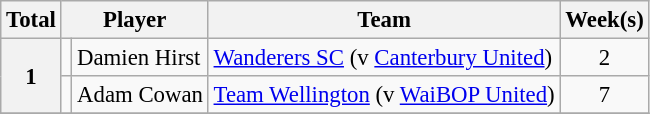<table class="wikitable" style="text-align:center; font-size:95%">
<tr>
<th rowspan=1>Total</th>
<th rowspan=1 colspan=2>Player</th>
<th rowspan=1>Team</th>
<th rowspan=1>Week(s)</th>
</tr>
<tr>
<th rowspan=2>1</th>
<td></td>
<td style="text-align:left;">Damien Hirst</td>
<td style="text-align:left;"><a href='#'>Wanderers SC</a> (v <a href='#'>Canterbury United</a>)</td>
<td>2</td>
</tr>
<tr>
<td></td>
<td style="text-align:left;">Adam Cowan</td>
<td style="text-align:left;"> <a href='#'>Team Wellington</a> (v <a href='#'>WaiBOP United</a>)</td>
<td>7</td>
</tr>
<tr>
</tr>
</table>
